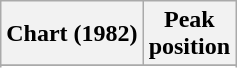<table class="wikitable sortable plainrowheaders" style="text-align:center">
<tr>
<th>Chart (1982)</th>
<th>Peak<br>position</th>
</tr>
<tr>
</tr>
<tr>
</tr>
</table>
